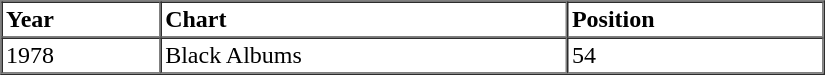<table border=1 cellspacing=0 cellpadding=2 width="550px">
<tr>
<th align="left">Year</th>
<th align="left">Chart</th>
<th align="left">Position</th>
</tr>
<tr>
<td align="left">1978</td>
<td align="left">Black Albums</td>
<td align="left">54</td>
</tr>
<tr>
</tr>
</table>
